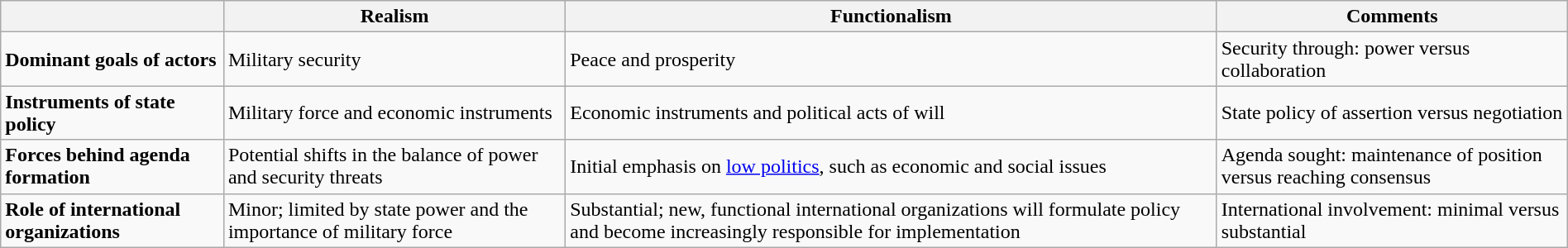<table class="wikitable" style="margin:1em auto">
<tr>
<th> </th>
<th>Realism</th>
<th>Functionalism</th>
<th>Comments</th>
</tr>
<tr>
<td><strong>Dominant goals of actors</strong></td>
<td>Military security</td>
<td>Peace and prosperity</td>
<td>Security through: power versus collaboration</td>
</tr>
<tr>
<td><strong>Instruments of state policy</strong></td>
<td>Military force and economic instruments</td>
<td>Economic instruments and political acts of will</td>
<td>State policy of assertion versus negotiation</td>
</tr>
<tr>
<td><strong>Forces behind agenda formation</strong></td>
<td>Potential shifts in the balance of power and security threats</td>
<td>Initial emphasis on <a href='#'>low politics</a>, such as economic and social issues</td>
<td>Agenda sought: maintenance of position versus reaching consensus</td>
</tr>
<tr>
<td><strong>Role of international organizations</strong></td>
<td>Minor; limited by state power and the importance of military force</td>
<td>Substantial; new, functional international organizations will formulate policy and become increasingly responsible for implementation</td>
<td>International involvement: minimal versus substantial</td>
</tr>
</table>
